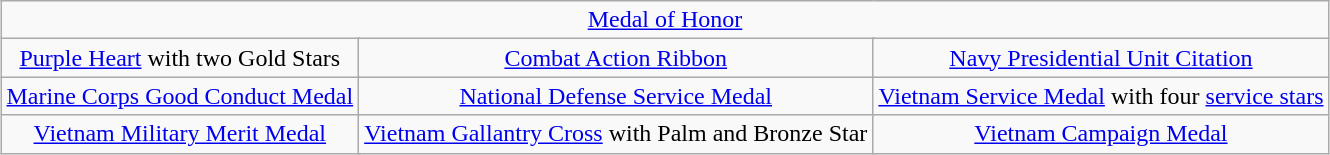<table class="wikitable" style="margin:1em auto; text-align:center;">
<tr>
<td colspan="12"><a href='#'>Medal of Honor</a></td>
</tr>
<tr>
<td colspan="4"><a href='#'>Purple Heart</a> with two Gold Stars</td>
<td colspan="4"><a href='#'>Combat Action Ribbon</a></td>
<td colspan="4"><a href='#'>Navy Presidential Unit Citation</a></td>
</tr>
<tr>
<td colspan="4"><a href='#'>Marine Corps Good Conduct Medal</a></td>
<td colspan="4"><a href='#'>National Defense Service Medal</a></td>
<td colspan="4"><a href='#'>Vietnam Service Medal</a> with four <a href='#'>service stars</a></td>
</tr>
<tr>
<td colspan="4"><a href='#'>Vietnam Military Merit Medal</a></td>
<td colspan="4"><a href='#'>Vietnam Gallantry Cross</a> with Palm and Bronze Star</td>
<td colspan="4"><a href='#'>Vietnam Campaign Medal</a></td>
</tr>
</table>
